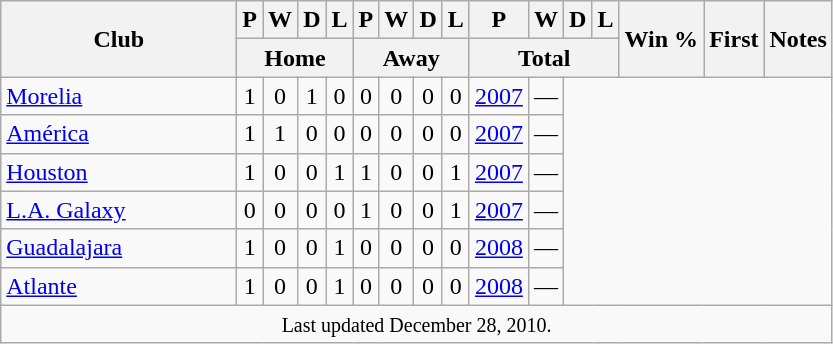<table class="wikitable sortable" style="text-align:center;">
<tr>
<th style="width:150px;" rowspan="2">Club</th>
<th>P</th>
<th>W</th>
<th>D</th>
<th>L</th>
<th>P</th>
<th>W</th>
<th>D</th>
<th>L</th>
<th>P</th>
<th>W</th>
<th>D</th>
<th>L</th>
<th rowspan="2">Win %</th>
<th rowspan="2">First</th>
<th class="unsortable" rowspan="2">Notes</th>
</tr>
<tr class="unsortable">
<th colspan="4">Home</th>
<th colspan="4">Away</th>
<th colspan="4">Total</th>
</tr>
<tr>
<td align="left"> <a href='#'>Morelia</a></td>
<td>1</td>
<td>0</td>
<td>1</td>
<td>0</td>
<td>0</td>
<td>0</td>
<td>0</td>
<td>0<br></td>
<td><a href='#'>2007</a></td>
<td>—</td>
</tr>
<tr>
<td align="left"> <a href='#'>América</a></td>
<td>1</td>
<td>1</td>
<td>0</td>
<td>0</td>
<td>0</td>
<td>0</td>
<td>0</td>
<td>0<br></td>
<td><a href='#'>2007</a></td>
<td>—</td>
</tr>
<tr>
<td align="left"> <a href='#'>Houston</a></td>
<td>1</td>
<td>0</td>
<td>0</td>
<td>1</td>
<td>1</td>
<td>0</td>
<td>0</td>
<td>1<br></td>
<td><a href='#'>2007</a></td>
<td>—</td>
</tr>
<tr>
<td align="left"> <a href='#'>L.A. Galaxy</a></td>
<td>0</td>
<td>0</td>
<td>0</td>
<td>0</td>
<td>1</td>
<td>0</td>
<td>0</td>
<td>1<br></td>
<td><a href='#'>2007</a></td>
<td>—</td>
</tr>
<tr>
<td align="left"> <a href='#'>Guadalajara</a></td>
<td>1</td>
<td>0</td>
<td>0</td>
<td>1</td>
<td>0</td>
<td>0</td>
<td>0</td>
<td>0<br></td>
<td><a href='#'>2008</a></td>
<td>—</td>
</tr>
<tr>
<td align="left"> <a href='#'>Atlante</a></td>
<td>1</td>
<td>0</td>
<td>0</td>
<td>1</td>
<td>0</td>
<td>0</td>
<td>0</td>
<td>0<br></td>
<td><a href='#'>2008</a></td>
<td>—</td>
</tr>
<tr>
<td class="unsortable" colspan="16"><small>Last updated December 28, 2010.</small></td>
</tr>
</table>
